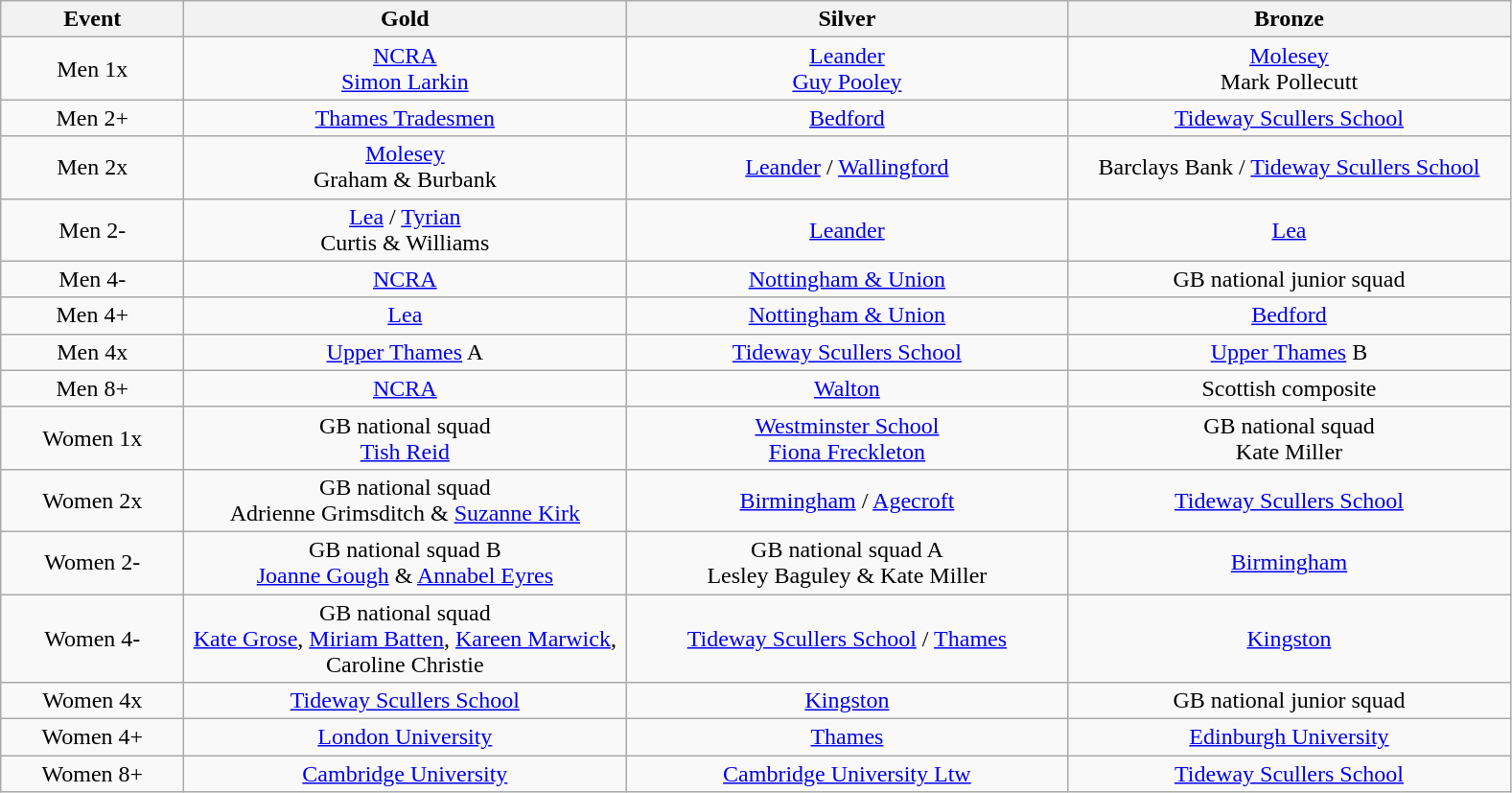<table class="wikitable" style="text-align:center">
<tr>
<th width=120>Event</th>
<th width=300>Gold</th>
<th width=300>Silver</th>
<th width=300>Bronze</th>
</tr>
<tr>
<td>Men 1x</td>
<td><a href='#'>NCRA</a><br><a href='#'>Simon Larkin</a></td>
<td><a href='#'>Leander</a><br><a href='#'>Guy Pooley</a></td>
<td><a href='#'>Molesey</a><br>Mark Pollecutt</td>
</tr>
<tr>
<td>Men 2+</td>
<td><a href='#'>Thames Tradesmen</a></td>
<td><a href='#'>Bedford</a></td>
<td><a href='#'>Tideway Scullers School</a></td>
</tr>
<tr>
<td>Men 2x</td>
<td><a href='#'>Molesey</a><br>Graham & Burbank</td>
<td><a href='#'>Leander</a> / <a href='#'>Wallingford</a></td>
<td>Barclays Bank / <a href='#'>Tideway Scullers School</a></td>
</tr>
<tr>
<td>Men 2-</td>
<td><a href='#'>Lea</a> / <a href='#'>Tyrian</a><br>Curtis & Williams</td>
<td><a href='#'>Leander</a></td>
<td><a href='#'>Lea</a></td>
</tr>
<tr>
<td>Men 4-</td>
<td><a href='#'>NCRA</a></td>
<td><a href='#'>Nottingham & Union</a></td>
<td>GB national junior squad</td>
</tr>
<tr>
<td>Men 4+</td>
<td><a href='#'>Lea</a></td>
<td><a href='#'>Nottingham & Union</a></td>
<td><a href='#'>Bedford</a></td>
</tr>
<tr>
<td>Men 4x</td>
<td><a href='#'>Upper Thames</a> A</td>
<td><a href='#'>Tideway Scullers School</a></td>
<td><a href='#'>Upper Thames</a> B</td>
</tr>
<tr>
<td>Men 8+</td>
<td><a href='#'>NCRA</a></td>
<td><a href='#'>Walton</a></td>
<td>Scottish composite</td>
</tr>
<tr>
<td>Women 1x</td>
<td>GB national squad<br><a href='#'>Tish Reid</a></td>
<td><a href='#'>Westminster School</a><br><a href='#'>Fiona Freckleton</a></td>
<td>GB national squad<br>Kate Miller</td>
</tr>
<tr>
<td>Women 2x</td>
<td>GB national squad<br>Adrienne Grimsditch & <a href='#'>Suzanne Kirk</a></td>
<td><a href='#'>Birmingham</a> / <a href='#'>Agecroft</a></td>
<td><a href='#'>Tideway Scullers School</a></td>
</tr>
<tr>
<td>Women 2-</td>
<td>GB national squad B<br><a href='#'>Joanne Gough</a> & <a href='#'>Annabel Eyres</a></td>
<td>GB national squad A<br>Lesley Baguley & Kate Miller</td>
<td><a href='#'>Birmingham</a></td>
</tr>
<tr>
<td>Women 4-</td>
<td>GB national squad<br><a href='#'>Kate Grose</a>, <a href='#'>Miriam Batten</a>, <a href='#'>Kareen Marwick</a>, Caroline Christie</td>
<td><a href='#'>Tideway Scullers School</a> / <a href='#'>Thames</a></td>
<td><a href='#'>Kingston</a></td>
</tr>
<tr>
<td>Women 4x</td>
<td><a href='#'>Tideway Scullers School</a></td>
<td><a href='#'>Kingston</a></td>
<td>GB national junior squad</td>
</tr>
<tr>
<td>Women 4+</td>
<td><a href='#'>London University</a></td>
<td><a href='#'>Thames</a></td>
<td><a href='#'>Edinburgh University</a></td>
</tr>
<tr>
<td>Women 8+</td>
<td><a href='#'>Cambridge University</a></td>
<td><a href='#'>Cambridge University Ltw</a></td>
<td><a href='#'>Tideway Scullers School</a></td>
</tr>
</table>
